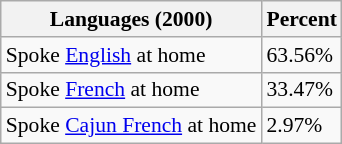<table class="wikitable sortable collapsible" style="font-size: 90%;">
<tr>
<th>Languages (2000)</th>
<th>Percent</th>
</tr>
<tr>
<td>Spoke <a href='#'>English</a> at home</td>
<td>63.56%</td>
</tr>
<tr>
<td>Spoke <a href='#'>French</a> at home</td>
<td>33.47%</td>
</tr>
<tr>
<td>Spoke <a href='#'>Cajun French</a> at home</td>
<td>2.97%</td>
</tr>
</table>
